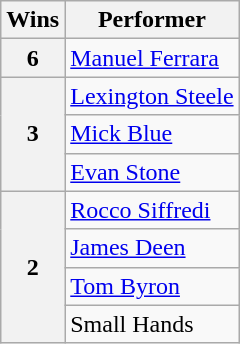<table class="wikitable sortable">
<tr>
<th>Wins</th>
<th>Performer</th>
</tr>
<tr>
<th>6</th>
<td><a href='#'>Manuel Ferrara</a></td>
</tr>
<tr>
<th rowspan="3">3</th>
<td><a href='#'>Lexington Steele</a></td>
</tr>
<tr>
<td><a href='#'>Mick Blue</a></td>
</tr>
<tr>
<td><a href='#'>Evan Stone</a></td>
</tr>
<tr>
<th rowspan="4">2</th>
<td><a href='#'>Rocco Siffredi</a></td>
</tr>
<tr>
<td><a href='#'>James Deen</a></td>
</tr>
<tr>
<td><a href='#'>Tom Byron</a></td>
</tr>
<tr>
<td>Small Hands</td>
</tr>
</table>
